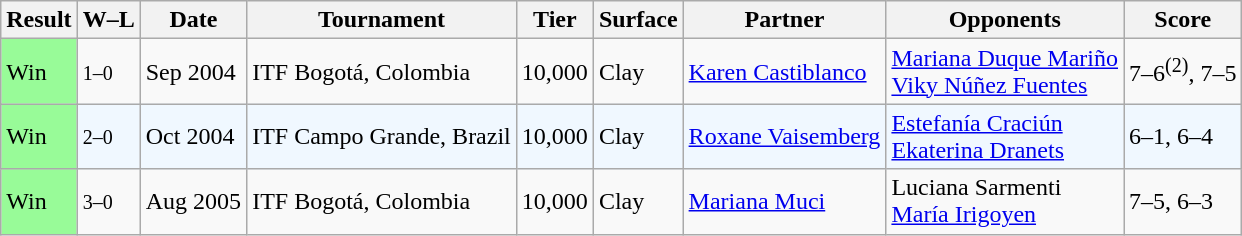<table class="sortable wikitable">
<tr>
<th>Result</th>
<th class="unsortable">W–L</th>
<th>Date</th>
<th>Tournament</th>
<th>Tier</th>
<th>Surface</th>
<th>Partner</th>
<th>Opponents</th>
<th>Score</th>
</tr>
<tr>
<td bgcolor=98FB98>Win</td>
<td><small>1–0</small></td>
<td>Sep 2004</td>
<td>ITF Bogotá, Colombia</td>
<td>10,000</td>
<td>Clay</td>
<td> <a href='#'>Karen Castiblanco</a></td>
<td> <a href='#'>Mariana Duque Mariño</a> <br>  <a href='#'>Viky Núñez Fuentes</a></td>
<td>7–6<sup>(2)</sup>, 7–5</td>
</tr>
<tr style="background:#f0f8ff;">
<td bgcolor="98FB98">Win</td>
<td><small>2–0</small></td>
<td>Oct 2004</td>
<td>ITF Campo Grande, Brazil</td>
<td>10,000</td>
<td>Clay</td>
<td> <a href='#'>Roxane Vaisemberg</a></td>
<td> <a href='#'>Estefanía Craciún</a> <br>  <a href='#'>Ekaterina Dranets</a></td>
<td>6–1, 6–4</td>
</tr>
<tr>
<td style="background:#98fb98;">Win</td>
<td><small>3–0</small></td>
<td>Aug 2005</td>
<td>ITF Bogotá, Colombia</td>
<td>10,000</td>
<td>Clay</td>
<td> <a href='#'>Mariana Muci</a></td>
<td> Luciana Sarmenti <br>  <a href='#'>María Irigoyen</a></td>
<td>7–5, 6–3</td>
</tr>
</table>
